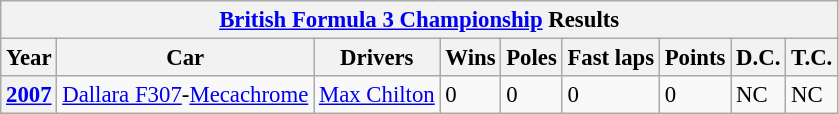<table class="wikitable" style="font-size:95%">
<tr>
<th colspan=9><a href='#'>British Formula 3 Championship</a> Results</th>
</tr>
<tr>
<th>Year</th>
<th>Car</th>
<th>Drivers</th>
<th>Wins</th>
<th>Poles</th>
<th>Fast laps</th>
<th>Points</th>
<th>D.C.</th>
<th>T.C.</th>
</tr>
<tr>
<th><strong><a href='#'>2007</a></strong></th>
<td><a href='#'>Dallara F307</a>-<a href='#'>Mecachrome</a></td>
<td> <a href='#'>Max Chilton</a></td>
<td>0</td>
<td>0</td>
<td>0</td>
<td>0</td>
<td>NC</td>
<td>NC</td>
</tr>
</table>
